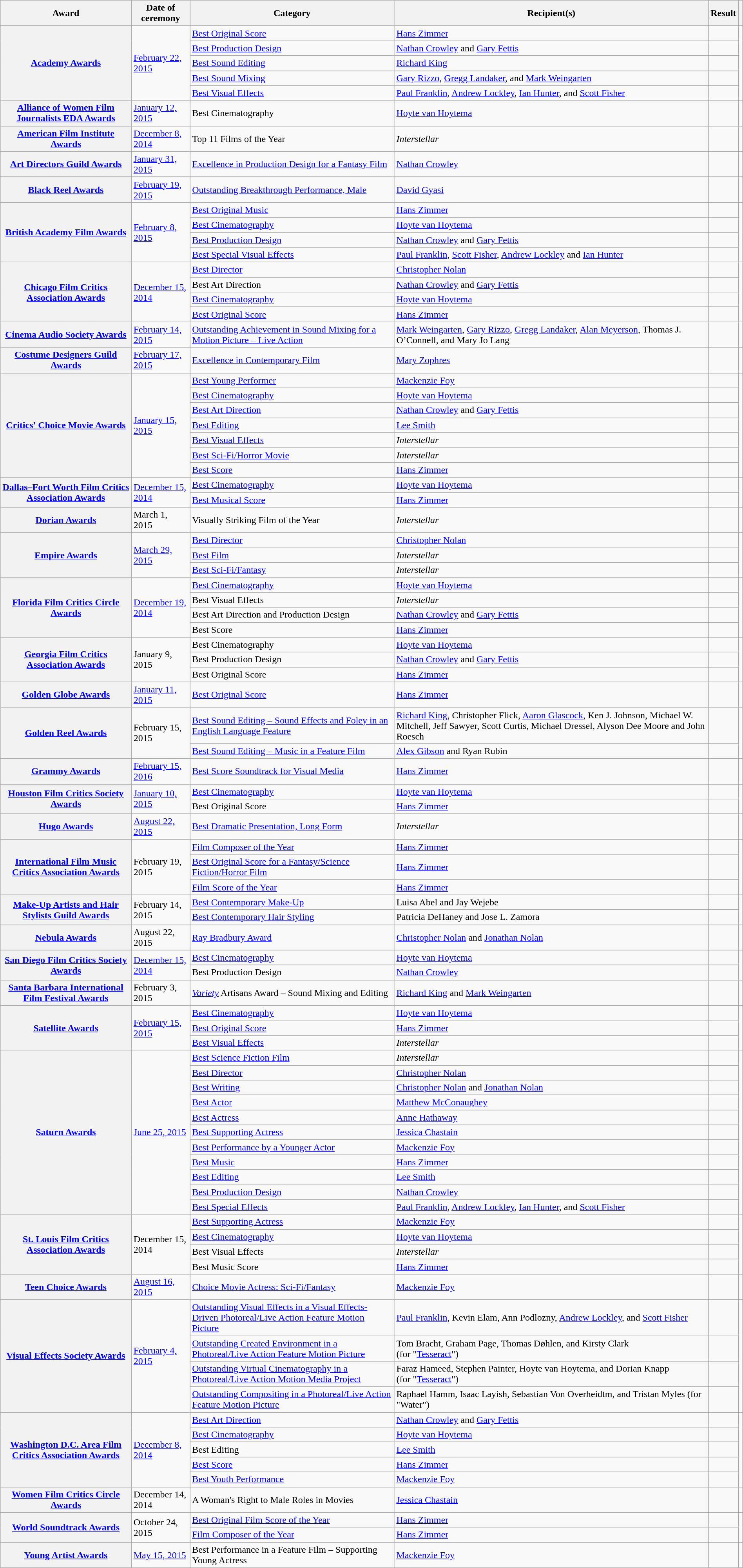<table class="wikitable sortable plainrowheaders" style="width:100%;">
<tr>
<th scope="col">Award</th>
<th scope="col">Date of ceremony</th>
<th scope="col">Category</th>
<th scope="col">Recipient(s)</th>
<th scope="col">Result</th>
<th scope="col" class="unsortable"></th>
</tr>
<tr>
<th scope="rowgroup" rowspan="5"><a href='#'>Academy Awards</a></th>
<td rowspan="5"><a href='#'>February 22, 2015</a></td>
<td><a href='#'>Best Original Score</a></td>
<td data-sort-value="Zimmer, Hans"><a href='#'>Hans Zimmer</a></td>
<td></td>
<td style="text-align:center;" rowspan="5"></td>
</tr>
<tr>
<td><a href='#'>Best Production Design</a></td>
<td data-sort-value="Crowley, Nathan"><a href='#'>Nathan Crowley</a> and <a href='#'>Gary Fettis</a></td>
<td></td>
</tr>
<tr>
<td><a href='#'>Best Sound Editing</a></td>
<td data-sort-value="King, Richard"><a href='#'>Richard King</a></td>
<td></td>
</tr>
<tr>
<td><a href='#'>Best Sound Mixing</a></td>
<td data-sort-value="Rizzo, Gary"><a href='#'>Gary Rizzo</a>, <a href='#'>Gregg Landaker</a>, and <a href='#'>Mark Weingarten</a></td>
<td></td>
</tr>
<tr>
<td><a href='#'>Best Visual Effects</a></td>
<td data-sort-value="Franklin, Paul"><a href='#'>Paul Franklin</a>, <a href='#'>Andrew Lockley</a>, <a href='#'>Ian Hunter</a>, and <a href='#'>Scott Fisher</a></td>
<td></td>
</tr>
<tr>
<th scope="row"><a href='#'>Alliance of Women Film Journalists EDA Awards</a></th>
<td><a href='#'>January 12, 2015</a></td>
<td>Best Cinematography</td>
<td data-sort-value="van Hoytema, Hoyte"><a href='#'>Hoyte van Hoytema</a></td>
<td></td>
<td style="text-align:center;"><br></td>
</tr>
<tr>
<th scope="row"><a href='#'>American Film Institute Awards</a></th>
<td><a href='#'>December 8, 2014</a></td>
<td>Top 11 Films of the Year</td>
<td data-sort-value="Interstellar"><em>Interstellar</em></td>
<td></td>
<td style="text-align:center;"></td>
</tr>
<tr>
<th scope="row"><a href='#'>Art Directors Guild Awards</a></th>
<td><a href='#'>January 31, 2015</a></td>
<td><a href='#'>Excellence in Production Design for a Fantasy Film</a></td>
<td data-sort-value="Crowley, Nathan"><a href='#'>Nathan Crowley</a></td>
<td></td>
<td style="text-align:center;"><br></td>
</tr>
<tr>
<th scope="row"><a href='#'>Black Reel Awards</a></th>
<td><a href='#'>February 19, 2015</a></td>
<td><a href='#'>Outstanding Breakthrough Performance, Male</a></td>
<td data-sort-value="Gyasi, David"><a href='#'>David Gyasi</a></td>
<td></td>
<td style="text-align:center;"></td>
</tr>
<tr>
<th scope="rowgroup" rowspan="4"><a href='#'>British Academy Film Awards</a></th>
<td rowspan="4"><a href='#'>February 8, 2015</a></td>
<td><a href='#'>Best Original Music</a></td>
<td data-sort-value="Zimmer, Hans"><a href='#'>Hans Zimmer</a></td>
<td></td>
<td style="text-align:center;" rowspan="4"></td>
</tr>
<tr>
<td><a href='#'>Best Cinematography</a></td>
<td data-sort-value="van Hoytema, Hoyte"><a href='#'>Hoyte van Hoytema</a></td>
<td></td>
</tr>
<tr>
<td><a href='#'>Best Production Design</a></td>
<td data-sort-value="Crowley, Nathan"><a href='#'>Nathan Crowley</a> and <a href='#'>Gary Fettis</a></td>
<td></td>
</tr>
<tr>
<td><a href='#'>Best Special Visual Effects</a></td>
<td data-sort-value="Franklin, Paul"><a href='#'>Paul Franklin</a>, <a href='#'>Scott Fisher</a>, <a href='#'>Andrew Lockley</a> and <a href='#'>Ian Hunter</a></td>
<td></td>
</tr>
<tr>
<th scope="rowgroup" rowspan="4"><a href='#'>Chicago Film Critics Association Awards</a></th>
<td rowspan="4"><a href='#'>December 15, 2014</a></td>
<td><a href='#'>Best Director</a></td>
<td data-sort-value="Nolan, Christopher"><a href='#'>Christopher Nolan</a></td>
<td></td>
<td style="text-align:center;" rowspan="4"></td>
</tr>
<tr>
<td>Best Art Direction</td>
<td data-sort-value="Crowley, Nathan"><a href='#'>Nathan Crowley</a> and <a href='#'>Gary Fettis</a></td>
<td></td>
</tr>
<tr>
<td><a href='#'>Best Cinematography</a></td>
<td data-sort-value="van Hoytema, Hoyte"><a href='#'>Hoyte van Hoytema</a></td>
<td></td>
</tr>
<tr>
<td><a href='#'>Best Original Score</a></td>
<td data-sort-value="Zimmer, Hans"><a href='#'>Hans Zimmer</a></td>
<td></td>
</tr>
<tr>
<th scope="row"><a href='#'>Cinema Audio Society Awards</a></th>
<td><a href='#'>February 14, 2015</a></td>
<td><a href='#'>Outstanding Achievement in Sound Mixing for a Motion Picture – Live Action</a></td>
<td data-sort-value="Weingarten, Mark"><a href='#'>Mark Weingarten</a>, <a href='#'>Gary Rizzo</a>, <a href='#'>Gregg Landaker</a>, <a href='#'>Alan Meyerson</a>, Thomas J. O’Connell, and Mary Jo Lang</td>
<td></td>
<td style="text-align:center;"><br></td>
</tr>
<tr>
<th scope="row"><a href='#'>Costume Designers Guild Awards</a></th>
<td><a href='#'>February 17, 2015</a></td>
<td><a href='#'>Excellence in Contemporary Film</a></td>
<td data-sort-value="Zophres, Mary"><a href='#'>Mary Zophres</a></td>
<td></td>
<td style="text-align:center;"></td>
</tr>
<tr>
<th scope="rowgroup" rowspan="7"><a href='#'>Critics' Choice Movie Awards</a></th>
<td rowspan="7"><a href='#'>January 15, 2015</a></td>
<td><a href='#'>Best Young Performer</a></td>
<td data-sort-value="Foy, Mackenzie"><a href='#'>Mackenzie Foy</a></td>
<td></td>
<td style="text-align:center;" rowspan="7"></td>
</tr>
<tr>
<td><a href='#'>Best Cinematography</a></td>
<td data-sort-value="van Hoytema, Hoyte"><a href='#'>Hoyte van Hoytema</a></td>
<td></td>
</tr>
<tr>
<td><a href='#'>Best Art Direction</a></td>
<td data-sort-value="Cralwey, Nathan"><a href='#'>Nathan Crowley</a> and <a href='#'>Gary Fettis</a></td>
<td></td>
</tr>
<tr>
<td><a href='#'>Best Editing</a></td>
<td data-sort-value="Smith, Lee"><a href='#'>Lee Smith</a></td>
<td></td>
</tr>
<tr>
<td><a href='#'>Best Visual Effects</a></td>
<td data-sort-value="Interstellar"><em>Interstellar</em></td>
<td></td>
</tr>
<tr>
<td><a href='#'>Best Sci-Fi/Horror Movie</a></td>
<td data-sort-value="Interstellar"><em>Interstellar</em></td>
<td></td>
</tr>
<tr>
<td><a href='#'>Best Score</a></td>
<td data-sort-value="Zimmer, Hans"><a href='#'>Hans Zimmer</a></td>
<td></td>
</tr>
<tr>
<th scope="rowgroup" rowspan="2"><a href='#'>Dallas–Fort Worth Film Critics Association Awards</a></th>
<td rowspan="2"><a href='#'>December 15, 2014</a></td>
<td><a href='#'>Best Cinematography</a></td>
<td data-sort-value="van Hoytema, Hoyte"><a href='#'>Hoyte van Hoytema</a></td>
<td></td>
<td style="text-align:center;" rowspan="2"></td>
</tr>
<tr>
<td><a href='#'>Best Musical Score</a></td>
<td data-sort-value="Zimmer, Hans"><a href='#'>Hans Zimmer</a></td>
<td></td>
</tr>
<tr>
<th scope="row"><a href='#'>Dorian Awards</a></th>
<td>March 1, 2015</td>
<td>Visually Striking Film of the Year</td>
<td data-sort-value="Interstellar"><em>Interstellar</em></td>
<td></td>
<td style="text-align:center;"></td>
</tr>
<tr>
<th scope="rowgroup" rowspan="3"><a href='#'>Empire Awards</a></th>
<td rowspan="3"><a href='#'>March 29, 2015</a></td>
<td><a href='#'>Best Director</a></td>
<td data-sort-value="Nolan, Christopher"><a href='#'>Christopher Nolan</a></td>
<td></td>
<td style="text-align:center;" rowspan="3"></td>
</tr>
<tr>
<td><a href='#'>Best Film</a></td>
<td data-sort-value="Interstellar"><em>Interstellar</em></td>
<td></td>
</tr>
<tr>
<td><a href='#'>Best Sci-Fi/Fantasy</a></td>
<td data-sort-value="Interstellar"><em>Interstellar</em></td>
<td></td>
</tr>
<tr>
<th scope="rowgroup" rowspan="4"><a href='#'>Florida Film Critics Circle Awards</a></th>
<td rowspan="4"><a href='#'>December 19, 2014</a></td>
<td><a href='#'>Best Cinematography</a></td>
<td data-sort-value="van Hoytema, Hoyte"><a href='#'>Hoyte van Hoytema</a></td>
<td></td>
<td style="text-align:center;" rowspan="4"><br></td>
</tr>
<tr>
<td>Best Visual Effects</td>
<td data-sort-value="Interstellar"><em>Interstellar</em></td>
<td></td>
</tr>
<tr>
<td>Best Art Direction and Production Design</td>
<td data-sort-value="Crowley, Nathan"><a href='#'>Nathan Crowley</a> and <a href='#'>Gary Fettis</a></td>
<td></td>
</tr>
<tr>
<td>Best Score</td>
<td data-sort-value="Zimmer, Hans"><a href='#'>Hans Zimmer</a></td>
<td></td>
</tr>
<tr>
<th scope="rowgroup" rowspan="3"><a href='#'>Georgia Film Critics Association Awards</a></th>
<td rowspan="3">January 9, 2015</td>
<td>Best Cinematography</td>
<td data-sort-value="van Hoytema, Hoyte"><a href='#'>Hoyte van Hoytema</a></td>
<td></td>
<td style="text-align:center;" rowspan="3"></td>
</tr>
<tr>
<td>Best Production Design</td>
<td data-sort-value="Crowley, Nathan"><a href='#'>Nathan Crowley</a> and <a href='#'>Gary Fettis</a></td>
<td></td>
</tr>
<tr>
<td>Best Original Score</td>
<td data-sort-value="Zimmer, Hans"><a href='#'>Hans Zimmer</a></td>
<td></td>
</tr>
<tr>
<th scope="row"><a href='#'>Golden Globe Awards</a></th>
<td><a href='#'>January 11, 2015</a></td>
<td><a href='#'>Best Original Score</a></td>
<td data-sort-value="Zimmer, Hans"><a href='#'>Hans Zimmer</a></td>
<td></td>
<td style="text-align:center;"></td>
</tr>
<tr>
<th scope="rowgroup" rowspan="2"><a href='#'>Golden Reel Awards</a></th>
<td rowspan="2">February 15, 2015</td>
<td><a href='#'>Best Sound Editing – Sound Effects and Foley in an English Language Feature</a></td>
<td data-sort-value="King, Richard"><a href='#'>Richard King</a>, Christopher Flick, <a href='#'>Aaron Glascock</a>, Ken J. Johnson, Michael W. Mitchell, Jeff Sawyer, Scott Curtis, Michael Dressel, Alyson Dee Moore and John Roesch</td>
<td></td>
<td style="text-align:center;" rowspan="2"><br></td>
</tr>
<tr>
<td><a href='#'>Best Sound Editing – Music in a Feature Film</a></td>
<td data-sort-value="Gibson, Alex"><a href='#'>Alex Gibson</a> and Ryan Rubin</td>
<td></td>
</tr>
<tr>
<th scope="row"><a href='#'>Grammy Awards</a></th>
<td><a href='#'>February 15, 2016</a></td>
<td><a href='#'>Best Score Soundtrack for Visual Media</a></td>
<td data-sort-value="Zimmer, Hans"><a href='#'>Hans Zimmer</a></td>
<td></td>
<td style="text-align:center;"></td>
</tr>
<tr>
<th scope="row" rowspan="2"><a href='#'>Houston Film Critics Society Awards</a></th>
<td rowspan="2"><a href='#'>January 10, 2015</a></td>
<td><a href='#'>Best Cinematography</a></td>
<td data-sort-value="van Hoytema, Hoyte"><a href='#'>Hoyte van Hoytema</a></td>
<td></td>
<td style="text-align:center;" rowspan="2"><br></td>
</tr>
<tr>
<td>Best Original Score</td>
<td data-sort-value="Zimmer, Hans"><a href='#'>Hans Zimmer</a></td>
<td></td>
</tr>
<tr>
<th scope="row"><a href='#'>Hugo Awards</a></th>
<td><a href='#'>August 22, 2015</a></td>
<td><a href='#'>Best Dramatic Presentation, Long Form</a></td>
<td data-sort-value="Interstellar"><em>Interstellar</em></td>
<td></td>
<td style="text-align:center;"></td>
</tr>
<tr>
<th scope="rowgroup" rowspan="3"><a href='#'>International Film Music Critics Association Awards</a></th>
<td rowspan="3">February 19, 2015</td>
<td><a href='#'>Film Composer of the Year</a></td>
<td data-sort-value="Zimmer, Hans"><a href='#'>Hans Zimmer</a></td>
<td></td>
<td style="text-align:center;" rowspan="3"><br></td>
</tr>
<tr>
<td><a href='#'>Best Original Score for a Fantasy/Science Fiction/Horror Film</a></td>
<td data-sort-value="Zimmer, Hans"><a href='#'>Hans Zimmer</a></td>
<td></td>
</tr>
<tr>
<td><a href='#'>Film Score of the Year</a></td>
<td data-sort-value="Zimmer, Hans"><a href='#'>Hans Zimmer</a></td>
<td></td>
</tr>
<tr>
<th scope="rowgroup" rowspan="2"><a href='#'>Make-Up Artists and Hair Stylists Guild Awards</a></th>
<td rowspan="2">February 14, 2015</td>
<td><a href='#'>Best Contemporary Make-Up</a></td>
<td data-sort-value="Abel, Luisa">Luisa Abel and Jay Wejebe</td>
<td></td>
<td style="text-align:center;" rowspan="2"><br></td>
</tr>
<tr>
<td><a href='#'>Best Contemporary Hair Styling</a></td>
<td data-sort-value="DeHaney, Patricia">Patricia DeHaney and Jose L. Zamora</td>
<td></td>
</tr>
<tr>
<th scope="row"><a href='#'>Nebula Awards</a></th>
<td>August 22, 2015</td>
<td><a href='#'>Ray Bradbury Award</a></td>
<td data-sort-value="Nolan, Christopher"><a href='#'>Christopher Nolan</a> and <a href='#'>Jonathan Nolan</a></td>
<td></td>
<td style="text-align:center;"></td>
</tr>
<tr>
<th scope="rowgroup" rowspan="2"><a href='#'>San Diego Film Critics Society Awards</a></th>
<td rowspan="2"><a href='#'>December 15, 2014</a></td>
<td><a href='#'>Best Cinematography</a></td>
<td data-sort-value="van Hoytema, Hoyte"><a href='#'>Hoyte van Hoytema</a></td>
<td></td>
<td style="text-align:center;" rowspan="2"></td>
</tr>
<tr>
<td>Best Production Design</td>
<td data-sort-value="Crowley, Nathan"><a href='#'>Nathan Crowley</a></td>
<td></td>
</tr>
<tr>
<th scope="row"><a href='#'>Santa Barbara International Film Festival Awards</a></th>
<td>February 3, 2015</td>
<td><em><a href='#'>Variety</a></em> Artisans Award – Sound Mixing and Editing</td>
<td data-sort-value="King, Richard"><a href='#'>Richard King</a> and <a href='#'>Mark Weingarten</a></td>
<td></td>
<td style="text-align:center;"></td>
</tr>
<tr>
<th scope="rowgroup" rowspan="3"><a href='#'>Satellite Awards</a></th>
<td rowspan="3"><a href='#'>February 15, 2015</a></td>
<td><a href='#'>Best Cinematography</a></td>
<td data-sort-value="van Hoytema, Hoyte"><a href='#'>Hoyte van Hoytema</a></td>
<td></td>
<td style="text-align:center;" rowspan="3"></td>
</tr>
<tr>
<td><a href='#'>Best Original Score</a></td>
<td data-sort-value="Zimmer, Hans"><a href='#'>Hans Zimmer</a></td>
<td></td>
</tr>
<tr>
<td><a href='#'>Best Visual Effects</a></td>
<td data-sort-value="Interstellar"><em>Interstellar</em></td>
<td></td>
</tr>
<tr>
<th scope="rowgroup" rowspan="11"><a href='#'>Saturn Awards</a></th>
<td rowspan="11"><a href='#'>June 25, 2015</a></td>
<td><a href='#'>Best Science Fiction Film</a></td>
<td data-sort-value="Interstellar"><em>Interstellar</em></td>
<td></td>
<td style="text-align:center;" rowspan="11"><br></td>
</tr>
<tr>
<td><a href='#'>Best Director</a></td>
<td data-sort-value="Nolan, Christopher"><a href='#'>Christopher Nolan</a></td>
<td></td>
</tr>
<tr>
<td><a href='#'>Best Writing</a></td>
<td data-sort-value="Nolan, Chrisotpher"><a href='#'>Christopher Nolan</a> and <a href='#'>Jonathan Nolan</a></td>
<td></td>
</tr>
<tr>
<td><a href='#'>Best Actor</a></td>
<td data-sort-value="McConaughey, Matthew"><a href='#'>Matthew McConaughey</a></td>
<td></td>
</tr>
<tr>
<td><a href='#'>Best Actress</a></td>
<td data-sort-value="Hathaway, Anne"><a href='#'>Anne Hathaway</a></td>
<td></td>
</tr>
<tr>
<td><a href='#'>Best Supporting Actress</a></td>
<td data-sort-value="Chastain, Jessica"><a href='#'>Jessica Chastain</a></td>
<td></td>
</tr>
<tr>
<td><a href='#'>Best Performance by a Younger Actor</a></td>
<td data-sort-value="Foy, Mackenzie"><a href='#'>Mackenzie Foy</a></td>
<td></td>
</tr>
<tr>
<td><a href='#'>Best Music</a></td>
<td data-sort-value="Zimmer, Hans"><a href='#'>Hans Zimmer</a></td>
<td></td>
</tr>
<tr>
<td><a href='#'>Best Editing</a></td>
<td data-sort-value="Smith, Lee"><a href='#'>Lee Smith</a></td>
<td></td>
</tr>
<tr>
<td><a href='#'>Best Production Design</a></td>
<td data-sort-value="Crowley, Nathan"><a href='#'>Nathan Crowley</a></td>
<td></td>
</tr>
<tr>
<td><a href='#'>Best Special Effects</a></td>
<td data-sort-value="Franklin, Paul"><a href='#'>Paul Franklin</a>, <a href='#'>Andrew Lockley</a>, <a href='#'>Ian Hunter</a>, and <a href='#'>Scott Fisher</a></td>
<td></td>
</tr>
<tr>
<th scope="rowgroup" rowspan="4"><a href='#'>St. Louis Film Critics Association Awards</a></th>
<td rowspan="4">December 15, 2014</td>
<td><a href='#'>Best Supporting Actress</a></td>
<td data-sort-value="Foy, Mackenzie"><a href='#'>Mackenzie Foy</a></td>
<td></td>
<td style="text-align:center;" rowspan="4"><br></td>
</tr>
<tr>
<td><a href='#'>Best Cinematography</a></td>
<td data-sort-value="van Hoytema, Hoyte"><a href='#'>Hoyte van Hoytema</a></td>
<td></td>
</tr>
<tr>
<td>Best Visual Effects</td>
<td data-sort-value="Interstellar"><em>Interstellar</em></td>
<td></td>
</tr>
<tr>
<td>Best Music Score</td>
<td data-sort-value="Zimmer, Hans"><a href='#'>Hans Zimmer</a></td>
<td></td>
</tr>
<tr>
<th scope="row"><a href='#'>Teen Choice Awards</a></th>
<td><a href='#'>August 16, 2015</a></td>
<td><a href='#'>Choice Movie Actress: Sci-Fi/Fantasy</a></td>
<td data-sort-value="Foy, Mackenzie"><a href='#'>Mackenzie Foy</a></td>
<td></td>
<td style="text-align:center;"></td>
</tr>
<tr>
<th scope="row" rowspan="4"><a href='#'>Visual Effects Society Awards</a></th>
<td rowspan="4"><a href='#'>February 4, 2015</a></td>
<td><a href='#'>Outstanding Visual Effects in a Visual Effects-Driven Photoreal/Live Action Feature Motion Picture</a></td>
<td data-sort-value="Franklin, Paul"><a href='#'>Paul Franklin</a>, Kevin Elam, Ann Podlozny, <a href='#'>Andrew Lockley</a>, and <a href='#'>Scott Fisher</a></td>
<td></td>
<td style="text-align:center;" rowspan="4"><br></td>
</tr>
<tr>
<td><a href='#'>Outstanding Created Environment in a Photoreal/Live Action Feature Motion Picture</a></td>
<td data-sort-value="Bracht, Tom">Tom Bracht, Graham Page, Thomas Døhlen, and Kirsty Clark <br> (for "<a href='#'>Tesseract</a>")</td>
<td></td>
</tr>
<tr>
<td><a href='#'>Outstanding Virtual Cinematography in a Photoreal/Live Action Motion Media Project</a></td>
<td data-sort-value="Hameed, Faraz">Faraz Hameed, Stephen Painter, Hoyte van Hoytema, and Dorian Knapp <br> (for "<a href='#'>Tesseract</a>")</td>
<td></td>
</tr>
<tr>
<td><a href='#'>Outstanding Compositing in a Photoreal/Live Action Feature Motion Picture</a></td>
<td data-sort-value="Hamm, Raphael">Raphael Hamm, Isaac Layish, Sebastian Von Overheidtm, and Tristan Myles (for "Water")</td>
<td></td>
</tr>
<tr>
<th scope="rowgroup" rowspan="5"><a href='#'>Washington D.C. Area Film Critics Association Awards</a></th>
<td rowspan="5"><a href='#'>December 8, 2014</a></td>
<td><a href='#'>Best Art Direction</a></td>
<td data-sort-value="Crowley, Nathan"><a href='#'>Nathan Crowley</a> and <a href='#'>Gary Fettis</a></td>
<td></td>
<td style="text-align:center;" rowspan="5"><br></td>
</tr>
<tr>
<td><a href='#'>Best Cinematography</a></td>
<td data-sort-value="van Hoytema, Hoyte"><a href='#'>Hoyte van Hoytema</a></td>
<td></td>
</tr>
<tr>
<td>Best Editing</td>
<td data-sort-value="Smith, Lee"><a href='#'>Lee Smith</a></td>
<td></td>
</tr>
<tr>
<td><a href='#'>Best Score</a></td>
<td data-sort-value="Zimmer, Hans"><a href='#'>Hans Zimmer</a></td>
<td></td>
</tr>
<tr>
<td><a href='#'>Best Youth Performance</a></td>
<td data-sort-value="Foy, Mackenzie"><a href='#'>Mackenzie Foy</a></td>
<td></td>
</tr>
<tr>
<th scope="row"><a href='#'>Women Film Critics Circle Awards</a></th>
<td>December 14, 2014</td>
<td>A Woman's Right to Male Roles in Movies</td>
<td data-sort-value="Chastain, Jessica"><a href='#'>Jessica Chastain</a></td>
<td></td>
<td style="text-align:center;"></td>
</tr>
<tr>
<th scope="rowgroup" rowspan="2"><a href='#'>World Soundtrack Awards</a></th>
<td rowspan="2">October 24, 2015</td>
<td><a href='#'>Best Original Film Score of the Year</a></td>
<td data-sort-value="Zimmer, Hans"><a href='#'>Hans Zimmer</a></td>
<td></td>
<td style="text-align:center;" rowspan="2"></td>
</tr>
<tr>
<td><a href='#'>Film Composer of the Year</a></td>
<td data-sort-value="Zimmer, Hans"><a href='#'>Hans Zimmer</a></td>
<td></td>
</tr>
<tr>
<th scope="row"><a href='#'>Young Artist Awards</a></th>
<td><a href='#'>May 15, 2015</a></td>
<td>Best Performance in a Feature Film – Supporting Young Actress</td>
<td data-sort-value="Foy, Mackenzie"><a href='#'>Mackenzie Foy</a></td>
<td></td>
<td style="text-align:center;"></td>
</tr>
</table>
